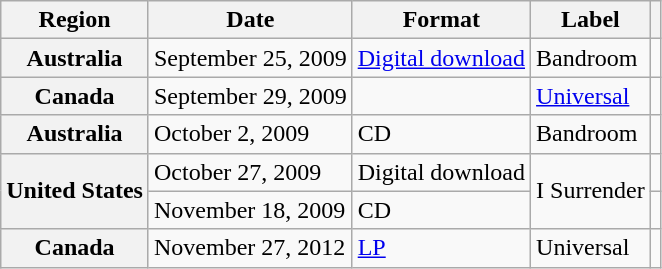<table class="wikitable plainrowheaders">
<tr>
<th scope="col">Region</th>
<th scope="col">Date</th>
<th scope="col">Format</th>
<th scope="col">Label</th>
<th scope="col"></th>
</tr>
<tr>
<th scope="row">Australia</th>
<td>September 25, 2009</td>
<td><a href='#'>Digital download</a></td>
<td>Bandroom</td>
<td align="center"></td>
</tr>
<tr>
<th scope="row">Canada</th>
<td>September 29, 2009</td>
<td></td>
<td><a href='#'>Universal</a></td>
<td align="center"></td>
</tr>
<tr>
<th scope="row">Australia</th>
<td>October 2, 2009</td>
<td>CD</td>
<td>Bandroom</td>
<td align="center"></td>
</tr>
<tr>
<th scope="row" rowspan="2">United States</th>
<td>October 27, 2009</td>
<td>Digital download</td>
<td rowspan="2">I Surrender</td>
<td align="center"></td>
</tr>
<tr>
<td>November 18, 2009</td>
<td>CD</td>
<td align="center"></td>
</tr>
<tr>
<th scope="row">Canada</th>
<td>November 27, 2012</td>
<td><a href='#'>LP</a></td>
<td>Universal</td>
<td align="center"></td>
</tr>
</table>
